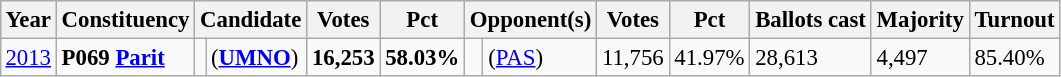<table class="wikitable" style="margin:0.5em ; font-size:95%">
<tr>
<th>Year</th>
<th>Constituency</th>
<th colspan=2>Candidate</th>
<th>Votes</th>
<th>Pct</th>
<th colspan=2>Opponent(s)</th>
<th>Votes</th>
<th>Pct</th>
<th>Ballots cast</th>
<th>Majority</th>
<th>Turnout</th>
</tr>
<tr>
<td><a href='#'>2013</a></td>
<td><strong>P069 <a href='#'>Parit</a></strong></td>
<td></td>
<td> (<a href='#'><strong>UMNO</strong></a>)</td>
<td align=right><strong>16,253</strong></td>
<td><strong>58.03%</strong></td>
<td></td>
<td> (<a href='#'>PAS</a>)</td>
<td>11,756</td>
<td>41.97%</td>
<td>28,613</td>
<td>4,497</td>
<td>85.40%</td>
</tr>
</table>
